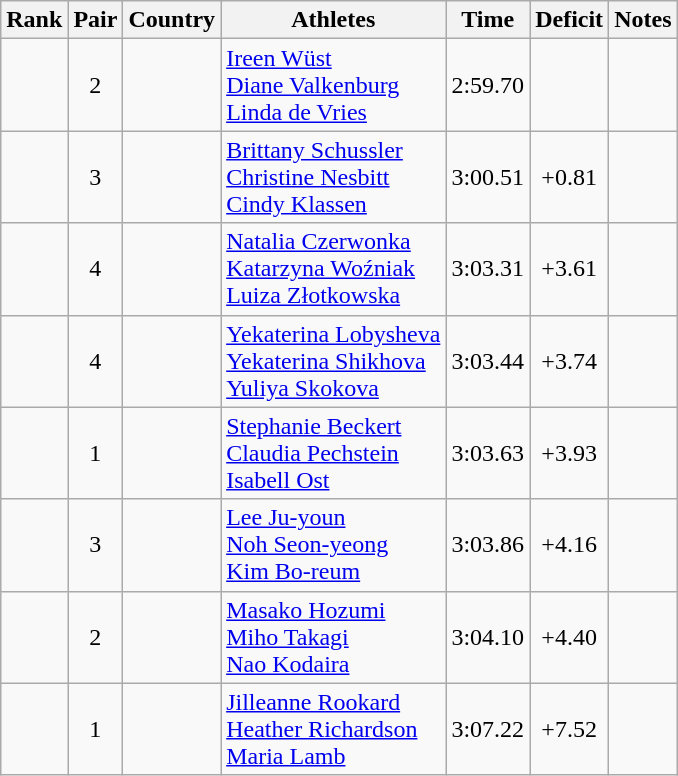<table class="wikitable" style="text-align:center;">
<tr>
<th>Rank</th>
<th>Pair</th>
<th>Country</th>
<th>Athletes</th>
<th>Time</th>
<th>Deficit</th>
<th>Notes</th>
</tr>
<tr>
<td></td>
<td>2</td>
<td align=left></td>
<td align=left><a href='#'>Ireen Wüst</a><br><a href='#'>Diane Valkenburg</a><br><a href='#'>Linda de Vries</a></td>
<td>2:59.70</td>
<td></td>
<td></td>
</tr>
<tr>
<td></td>
<td>3</td>
<td align=left></td>
<td align=left><a href='#'>Brittany Schussler</a><br><a href='#'>Christine Nesbitt</a><br><a href='#'>Cindy Klassen</a></td>
<td>3:00.51</td>
<td>+0.81</td>
<td></td>
</tr>
<tr>
<td></td>
<td>4</td>
<td align=left></td>
<td align=left><a href='#'>Natalia Czerwonka</a><br><a href='#'>Katarzyna Woźniak</a><br><a href='#'>Luiza Złotkowska</a></td>
<td>3:03.31</td>
<td>+3.61</td>
<td></td>
</tr>
<tr>
<td></td>
<td>4</td>
<td align=left></td>
<td align=left><a href='#'>Yekaterina Lobysheva</a><br><a href='#'>Yekaterina Shikhova</a><br> <a href='#'>Yuliya Skokova</a></td>
<td>3:03.44</td>
<td>+3.74</td>
<td></td>
</tr>
<tr>
<td></td>
<td>1</td>
<td align=left></td>
<td align=left><a href='#'>Stephanie Beckert</a><br><a href='#'>Claudia Pechstein</a><br><a href='#'>Isabell Ost</a></td>
<td>3:03.63</td>
<td>+3.93</td>
<td></td>
</tr>
<tr>
<td></td>
<td>3</td>
<td align=left></td>
<td align=left><a href='#'>Lee Ju-youn</a><br><a href='#'>Noh Seon-yeong</a><br><a href='#'>Kim Bo-reum</a></td>
<td>3:03.86</td>
<td>+4.16</td>
<td></td>
</tr>
<tr>
<td></td>
<td>2</td>
<td align=left></td>
<td align=left><a href='#'>Masako Hozumi</a><br><a href='#'>Miho Takagi</a> <br> <a href='#'>Nao Kodaira</a></td>
<td>3:04.10</td>
<td>+4.40</td>
<td></td>
</tr>
<tr>
<td></td>
<td>1</td>
<td align=left></td>
<td align=left><a href='#'>Jilleanne Rookard</a><br><a href='#'>Heather Richardson</a><br><a href='#'>Maria Lamb</a></td>
<td>3:07.22</td>
<td>+7.52</td>
<td></td>
</tr>
</table>
